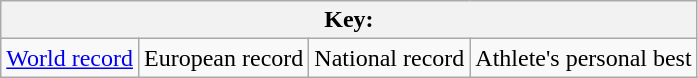<table class="wikitable">
<tr>
<th colspan=4>Key:</th>
</tr>
<tr>
<td><a href='#'>World record</a></td>
<td>European record</td>
<td>National record</td>
<td>Athlete's personal best</td>
</tr>
</table>
